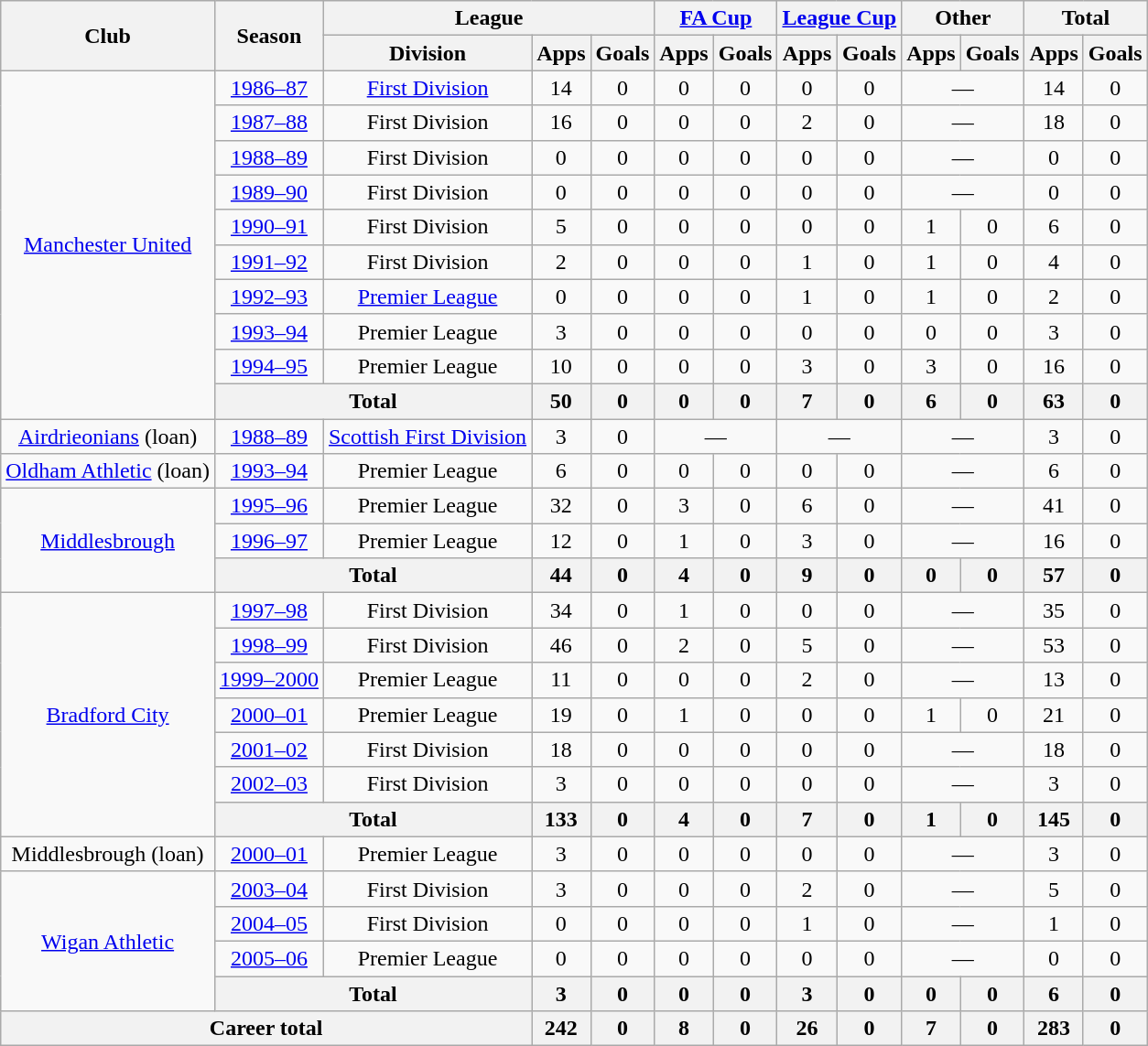<table class="wikitable" style="text-align:center">
<tr>
<th rowspan="2">Club</th>
<th rowspan="2">Season</th>
<th colspan="3">League</th>
<th colspan="2"><a href='#'>FA Cup</a></th>
<th colspan="2"><a href='#'>League Cup</a></th>
<th colspan="2">Other</th>
<th colspan="2">Total</th>
</tr>
<tr>
<th>Division</th>
<th>Apps</th>
<th>Goals</th>
<th>Apps</th>
<th>Goals</th>
<th>Apps</th>
<th>Goals</th>
<th>Apps</th>
<th>Goals</th>
<th>Apps</th>
<th>Goals</th>
</tr>
<tr>
<td rowspan="10"><a href='#'>Manchester United</a></td>
<td><a href='#'>1986–87</a></td>
<td><a href='#'>First Division</a></td>
<td>14</td>
<td>0</td>
<td>0</td>
<td>0</td>
<td>0</td>
<td>0</td>
<td colspan="2">—</td>
<td>14</td>
<td>0</td>
</tr>
<tr>
<td><a href='#'>1987–88</a></td>
<td>First Division</td>
<td>16</td>
<td>0</td>
<td>0</td>
<td>0</td>
<td>2</td>
<td>0</td>
<td colspan="2">—</td>
<td>18</td>
<td>0</td>
</tr>
<tr>
<td><a href='#'>1988–89</a></td>
<td>First Division</td>
<td>0</td>
<td>0</td>
<td>0</td>
<td>0</td>
<td>0</td>
<td>0</td>
<td colspan="2">—</td>
<td>0</td>
<td>0</td>
</tr>
<tr>
<td><a href='#'>1989–90</a></td>
<td>First Division</td>
<td>0</td>
<td>0</td>
<td>0</td>
<td>0</td>
<td>0</td>
<td>0</td>
<td colspan="2">—</td>
<td>0</td>
<td>0</td>
</tr>
<tr>
<td><a href='#'>1990–91</a></td>
<td>First Division</td>
<td>5</td>
<td>0</td>
<td>0</td>
<td>0</td>
<td>0</td>
<td>0</td>
<td>1</td>
<td>0</td>
<td>6</td>
<td>0</td>
</tr>
<tr>
<td><a href='#'>1991–92</a></td>
<td>First Division</td>
<td>2</td>
<td>0</td>
<td>0</td>
<td>0</td>
<td>1</td>
<td>0</td>
<td>1</td>
<td>0</td>
<td>4</td>
<td>0</td>
</tr>
<tr>
<td><a href='#'>1992–93</a></td>
<td><a href='#'>Premier League</a></td>
<td>0</td>
<td>0</td>
<td>0</td>
<td>0</td>
<td>1</td>
<td>0</td>
<td>1</td>
<td>0</td>
<td>2</td>
<td>0</td>
</tr>
<tr>
<td><a href='#'>1993–94</a></td>
<td>Premier League</td>
<td>3</td>
<td>0</td>
<td>0</td>
<td>0</td>
<td>0</td>
<td>0</td>
<td>0</td>
<td>0</td>
<td>3</td>
<td>0</td>
</tr>
<tr>
<td><a href='#'>1994–95</a></td>
<td>Premier League</td>
<td>10</td>
<td>0</td>
<td>0</td>
<td>0</td>
<td>3</td>
<td>0</td>
<td>3</td>
<td>0</td>
<td>16</td>
<td>0</td>
</tr>
<tr>
<th colspan="2">Total</th>
<th>50</th>
<th>0</th>
<th>0</th>
<th>0</th>
<th>7</th>
<th>0</th>
<th>6</th>
<th>0</th>
<th>63</th>
<th>0</th>
</tr>
<tr>
<td><a href='#'>Airdrieonians</a> (loan)</td>
<td><a href='#'>1988–89</a></td>
<td><a href='#'>Scottish First Division</a></td>
<td>3</td>
<td>0</td>
<td colspan="2">—</td>
<td colspan="2">—</td>
<td colspan="2">—</td>
<td>3</td>
<td>0</td>
</tr>
<tr>
<td><a href='#'>Oldham Athletic</a> (loan)</td>
<td><a href='#'>1993–94</a></td>
<td>Premier League</td>
<td>6</td>
<td>0</td>
<td>0</td>
<td>0</td>
<td>0</td>
<td>0</td>
<td colspan="2">—</td>
<td>6</td>
<td>0</td>
</tr>
<tr>
<td rowspan="3"><a href='#'>Middlesbrough</a></td>
<td><a href='#'>1995–96</a></td>
<td>Premier League</td>
<td>32</td>
<td>0</td>
<td>3</td>
<td>0</td>
<td>6</td>
<td>0</td>
<td colspan="2">—</td>
<td>41</td>
<td>0</td>
</tr>
<tr>
<td><a href='#'>1996–97</a></td>
<td>Premier League</td>
<td>12</td>
<td>0</td>
<td>1</td>
<td>0</td>
<td>3</td>
<td>0</td>
<td colspan="2">—</td>
<td>16</td>
<td>0</td>
</tr>
<tr>
<th colspan="2">Total</th>
<th>44</th>
<th>0</th>
<th>4</th>
<th>0</th>
<th>9</th>
<th>0</th>
<th>0</th>
<th>0</th>
<th>57</th>
<th>0</th>
</tr>
<tr>
<td rowspan="7"><a href='#'>Bradford City</a></td>
<td><a href='#'>1997–98</a></td>
<td>First Division</td>
<td>34</td>
<td>0</td>
<td>1</td>
<td>0</td>
<td>0</td>
<td>0</td>
<td colspan="2">—</td>
<td>35</td>
<td>0</td>
</tr>
<tr>
<td><a href='#'>1998–99</a></td>
<td>First Division</td>
<td>46</td>
<td>0</td>
<td>2</td>
<td>0</td>
<td>5</td>
<td>0</td>
<td colspan="2">—</td>
<td>53</td>
<td>0</td>
</tr>
<tr>
<td><a href='#'>1999–2000</a></td>
<td>Premier League</td>
<td>11</td>
<td>0</td>
<td>0</td>
<td>0</td>
<td>2</td>
<td>0</td>
<td colspan="2">—</td>
<td>13</td>
<td>0</td>
</tr>
<tr>
<td><a href='#'>2000–01</a></td>
<td>Premier League</td>
<td>19</td>
<td>0</td>
<td>1</td>
<td>0</td>
<td>0</td>
<td>0</td>
<td>1</td>
<td>0</td>
<td>21</td>
<td>0</td>
</tr>
<tr>
<td><a href='#'>2001–02</a></td>
<td>First Division</td>
<td>18</td>
<td>0</td>
<td>0</td>
<td>0</td>
<td>0</td>
<td>0</td>
<td colspan="2">—</td>
<td>18</td>
<td>0</td>
</tr>
<tr>
<td><a href='#'>2002–03</a></td>
<td>First Division</td>
<td>3</td>
<td>0</td>
<td>0</td>
<td>0</td>
<td>0</td>
<td>0</td>
<td colspan="2">—</td>
<td>3</td>
<td>0</td>
</tr>
<tr>
<th colspan="2">Total</th>
<th>133</th>
<th>0</th>
<th>4</th>
<th>0</th>
<th>7</th>
<th>0</th>
<th>1</th>
<th>0</th>
<th>145</th>
<th>0</th>
</tr>
<tr>
<td>Middlesbrough (loan)</td>
<td><a href='#'>2000–01</a></td>
<td>Premier League</td>
<td>3</td>
<td>0</td>
<td>0</td>
<td>0</td>
<td>0</td>
<td>0</td>
<td colspan="2">—</td>
<td>3</td>
<td>0</td>
</tr>
<tr>
<td rowspan="4"><a href='#'>Wigan Athletic</a></td>
<td><a href='#'>2003–04</a></td>
<td>First Division</td>
<td>3</td>
<td>0</td>
<td>0</td>
<td>0</td>
<td>2</td>
<td>0</td>
<td colspan="2">—</td>
<td>5</td>
<td>0</td>
</tr>
<tr>
<td><a href='#'>2004–05</a></td>
<td>First Division</td>
<td>0</td>
<td>0</td>
<td>0</td>
<td>0</td>
<td>1</td>
<td>0</td>
<td colspan="2">—</td>
<td>1</td>
<td>0</td>
</tr>
<tr>
<td><a href='#'>2005–06</a></td>
<td>Premier League</td>
<td>0</td>
<td>0</td>
<td>0</td>
<td>0</td>
<td>0</td>
<td>0</td>
<td colspan="2">—</td>
<td>0</td>
<td>0</td>
</tr>
<tr>
<th colspan="2">Total</th>
<th>3</th>
<th>0</th>
<th>0</th>
<th>0</th>
<th>3</th>
<th>0</th>
<th>0</th>
<th>0</th>
<th>6</th>
<th>0</th>
</tr>
<tr>
<th colspan="3">Career total</th>
<th>242</th>
<th>0</th>
<th>8</th>
<th>0</th>
<th>26</th>
<th>0</th>
<th>7</th>
<th>0</th>
<th>283</th>
<th>0</th>
</tr>
</table>
